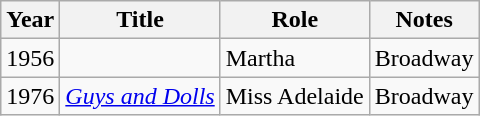<table class="wikitable sortable">
<tr>
<th>Year</th>
<th>Title</th>
<th>Role</th>
<th class="unsortable">Notes</th>
</tr>
<tr>
<td>1956</td>
<td><em></em></td>
<td>Martha</td>
<td>Broadway</td>
</tr>
<tr>
<td>1976</td>
<td><em><a href='#'>Guys and Dolls</a></em></td>
<td>Miss Adelaide</td>
<td>Broadway</td>
</tr>
</table>
